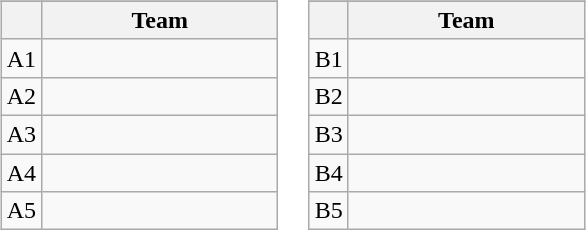<table>
<tr valign=top>
<td width=50%><br><table class="wikitable">
<tr>
</tr>
<tr>
<th></th>
<th width=150>Team</th>
</tr>
<tr>
<td align=center>A1</td>
<td></td>
</tr>
<tr>
<td align=center>A2</td>
<td></td>
</tr>
<tr>
<td align=center>A3</td>
<td></td>
</tr>
<tr>
<td align=center>A4</td>
<td></td>
</tr>
<tr>
<td align=center>A5</td>
<td></td>
</tr>
</table>
</td>
<td width=50%><br><table class="wikitable">
<tr>
</tr>
<tr>
<th></th>
<th width=150>Team</th>
</tr>
<tr>
<td align=center>B1</td>
<td></td>
</tr>
<tr>
<td align=center>B2</td>
<td></td>
</tr>
<tr>
<td align=center>B3</td>
<td></td>
</tr>
<tr>
<td align=center>B4</td>
<td></td>
</tr>
<tr>
<td align=center>B5</td>
<td></td>
</tr>
</table>
</td>
</tr>
</table>
